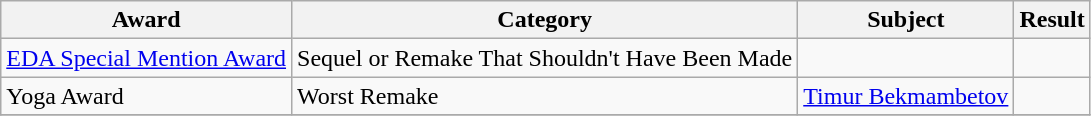<table class="wikitable">
<tr>
<th>Award</th>
<th>Category</th>
<th>Subject</th>
<th>Result</th>
</tr>
<tr>
<td><a href='#'>EDA Special Mention Award</a></td>
<td>Sequel or Remake That Shouldn't Have Been Made</td>
<td></td>
<td></td>
</tr>
<tr>
<td>Yoga Award</td>
<td>Worst Remake</td>
<td><a href='#'>Timur Bekmambetov</a></td>
<td></td>
</tr>
<tr>
</tr>
</table>
